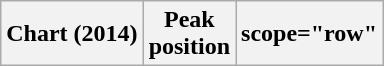<table class="wikitable sortable plainrowheaders" style="text-align:center">
<tr>
<th scope="col">Chart (2014)</th>
<th scope="col">Peak<br> position</th>
<th>scope="row" </th>
</tr>
</table>
